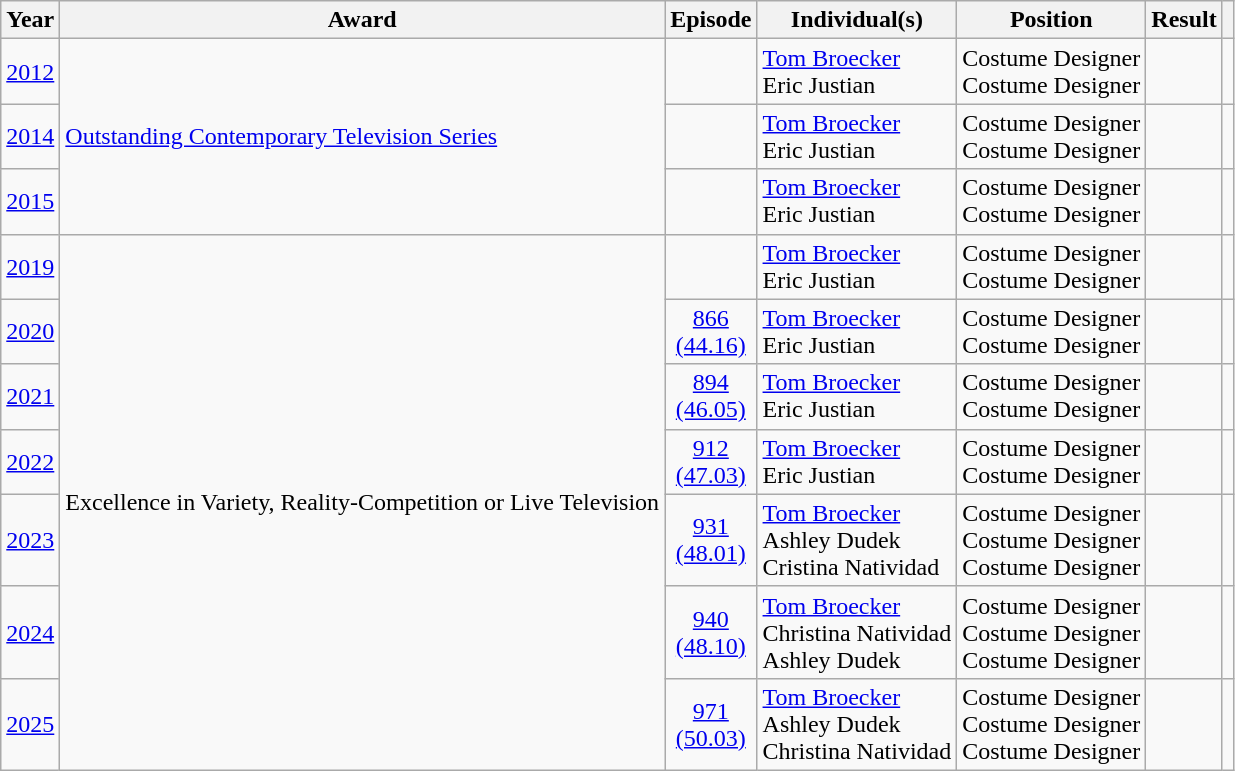<table class="wikitable">
<tr>
<th>Year</th>
<th>Award</th>
<th>Episode</th>
<th>Individual(s)</th>
<th>Position</th>
<th>Result</th>
<th></th>
</tr>
<tr>
<td><a href='#'>2012</a></td>
<td rowspan="3"><a href='#'>Outstanding Contemporary Television Series</a></td>
<td></td>
<td><a href='#'>Tom Broecker</a> <br> Eric Justian</td>
<td>Costume Designer <br> Costume Designer</td>
<td></td>
<td align="center"></td>
</tr>
<tr>
<td><a href='#'>2014</a></td>
<td></td>
<td><a href='#'>Tom Broecker</a> <br> Eric Justian</td>
<td>Costume Designer <br> Costume Designer</td>
<td></td>
<td align="center"></td>
</tr>
<tr>
<td><a href='#'>2015</a></td>
<td></td>
<td><a href='#'>Tom Broecker</a> <br> Eric Justian</td>
<td>Costume Designer <br> Costume Designer</td>
<td></td>
<td align="center"></td>
</tr>
<tr>
<td><a href='#'>2019</a></td>
<td rowspan="7">Excellence in Variety, Reality-Competition or Live Television</td>
<td></td>
<td><a href='#'>Tom Broecker</a> <br> Eric Justian</td>
<td>Costume Designer <br> Costume Designer</td>
<td></td>
<td align="center"></td>
</tr>
<tr>
<td><a href='#'>2020</a></td>
<td align="center"><a href='#'>866 <br> (44.16)</a></td>
<td><a href='#'>Tom Broecker</a> <br> Eric Justian</td>
<td>Costume Designer <br> Costume Designer</td>
<td></td>
<td align="center"></td>
</tr>
<tr>
<td><a href='#'>2021</a></td>
<td align="center"><a href='#'>894 <br> (46.05)</a></td>
<td><a href='#'>Tom Broecker</a> <br> Eric Justian</td>
<td>Costume Designer <br> Costume Designer</td>
<td></td>
<td align="center"></td>
</tr>
<tr>
<td><a href='#'>2022</a></td>
<td align="center"><a href='#'>912 <br> (47.03)</a></td>
<td><a href='#'>Tom Broecker</a> <br> Eric Justian</td>
<td>Costume Designer <br> Costume Designer</td>
<td></td>
<td align="center"></td>
</tr>
<tr>
<td><a href='#'>2023</a></td>
<td align="center"><a href='#'>931 <br> (48.01)</a></td>
<td><a href='#'>Tom Broecker</a> <br> Ashley Dudek <br> Cristina Natividad</td>
<td>Costume Designer <br> Costume Designer <br> Costume Designer</td>
<td></td>
<td align="center"></td>
</tr>
<tr>
<td><a href='#'>2024</a></td>
<td align="center"><a href='#'>940 <br> (48.10)</a></td>
<td><a href='#'>Tom Broecker</a> <br> Christina Natividad <br> Ashley Dudek</td>
<td>Costume Designer <br> Costume Designer <br> Costume Designer</td>
<td></td>
<td align="center"></td>
</tr>
<tr>
<td><a href='#'>2025</a></td>
<td align="center"><a href='#'>971 <br> (50.03)</a></td>
<td><a href='#'>Tom Broecker</a> <br> Ashley Dudek <br> Christina Natividad</td>
<td>Costume Designer <br> Costume Designer <br> Costume Designer</td>
<td></td>
<td align="center"></td>
</tr>
</table>
